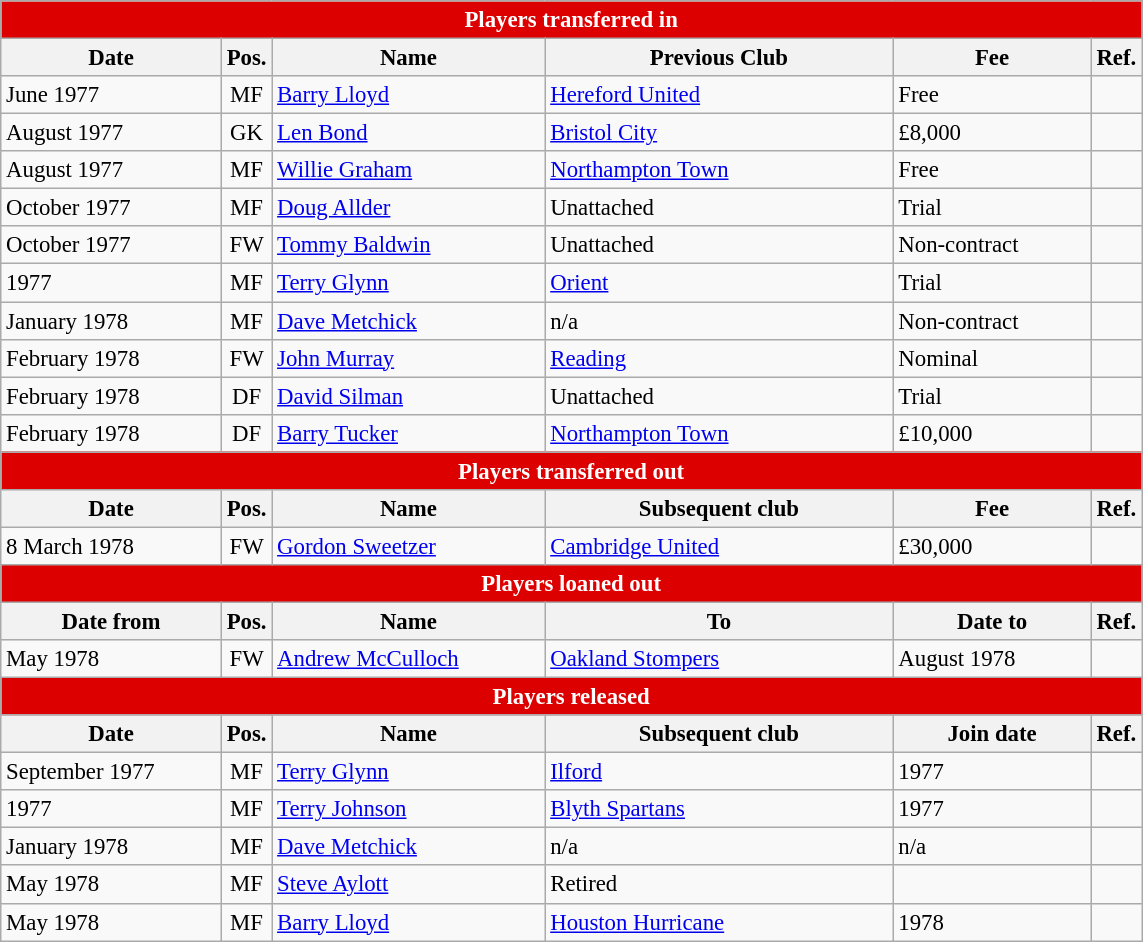<table class="wikitable" style="font-size:95%;" cellpadding="1">
<tr>
<th colspan="6" style="background:#d00; color:white; text-align:center;">Players transferred in</th>
</tr>
<tr>
<th style="width:140px;">Date</th>
<th style="width:25px;">Pos.</th>
<th style="width:175px;">Name</th>
<th style="width:225px;">Previous Club</th>
<th style="width:125px;">Fee</th>
<th style="width:25px;">Ref.</th>
</tr>
<tr>
<td>June 1977</td>
<td style="text-align:center;">MF</td>
<td> <a href='#'>Barry Lloyd</a></td>
<td> <a href='#'>Hereford United</a></td>
<td>Free</td>
<td></td>
</tr>
<tr>
<td>August 1977</td>
<td style="text-align:center;">GK</td>
<td> <a href='#'>Len Bond</a></td>
<td> <a href='#'>Bristol City</a></td>
<td>£8,000</td>
<td></td>
</tr>
<tr>
<td>August 1977</td>
<td style="text-align:center;">MF</td>
<td> <a href='#'>Willie Graham</a></td>
<td> <a href='#'>Northampton Town</a></td>
<td>Free</td>
<td></td>
</tr>
<tr>
<td>October 1977</td>
<td style="text-align:center;">MF</td>
<td> <a href='#'>Doug Allder</a></td>
<td>Unattached</td>
<td>Trial</td>
<td></td>
</tr>
<tr>
<td>October 1977</td>
<td style="text-align:center;">FW</td>
<td> <a href='#'>Tommy Baldwin</a></td>
<td>Unattached</td>
<td>Non-contract</td>
<td></td>
</tr>
<tr>
<td>1977</td>
<td style="text-align:center;">MF</td>
<td> <a href='#'>Terry Glynn</a></td>
<td> <a href='#'>Orient</a></td>
<td>Trial</td>
<td></td>
</tr>
<tr>
<td>January 1978</td>
<td style="text-align:center;">MF</td>
<td> <a href='#'>Dave Metchick</a></td>
<td>n/a</td>
<td>Non-contract</td>
<td></td>
</tr>
<tr>
<td>February 1978</td>
<td style="text-align:center;">FW</td>
<td> <a href='#'>John Murray</a></td>
<td> <a href='#'>Reading</a></td>
<td>Nominal</td>
<td></td>
</tr>
<tr>
<td>February 1978</td>
<td style="text-align:center;">DF</td>
<td> <a href='#'>David Silman</a></td>
<td>Unattached</td>
<td>Trial</td>
<td></td>
</tr>
<tr>
<td>February 1978</td>
<td style="text-align:center;">DF</td>
<td> <a href='#'>Barry Tucker</a></td>
<td> <a href='#'>Northampton Town</a></td>
<td>£10,000</td>
<td></td>
</tr>
<tr>
<th colspan="6" style="background:#d00; color:white; text-align:center;">Players transferred out</th>
</tr>
<tr>
<th>Date</th>
<th>Pos.</th>
<th>Name</th>
<th>Subsequent club</th>
<th>Fee</th>
<th>Ref.</th>
</tr>
<tr>
<td>8 March 1978</td>
<td style="text-align:center;">FW</td>
<td> <a href='#'>Gordon Sweetzer</a></td>
<td> <a href='#'>Cambridge United</a></td>
<td>£30,000</td>
<td></td>
</tr>
<tr>
<th colspan="6" style="background:#d00; color:white; text-align:center;">Players loaned out</th>
</tr>
<tr>
<th>Date from</th>
<th>Pos.</th>
<th>Name</th>
<th>To</th>
<th>Date to</th>
<th>Ref.</th>
</tr>
<tr>
<td>May 1978</td>
<td style="text-align:center;">FW</td>
<td> <a href='#'>Andrew McCulloch</a></td>
<td> <a href='#'>Oakland Stompers</a></td>
<td>August 1978</td>
<td></td>
</tr>
<tr>
<th colspan="6" style="background:#d00; color:white; text-align:center;">Players released</th>
</tr>
<tr>
<th>Date</th>
<th>Pos.</th>
<th>Name</th>
<th>Subsequent club</th>
<th>Join date</th>
<th>Ref.</th>
</tr>
<tr>
<td>September 1977</td>
<td style="text-align:center;">MF</td>
<td> <a href='#'>Terry Glynn</a></td>
<td> <a href='#'>Ilford</a></td>
<td>1977</td>
<td></td>
</tr>
<tr>
<td>1977</td>
<td style="text-align:center;">MF</td>
<td> <a href='#'>Terry Johnson</a></td>
<td> <a href='#'>Blyth Spartans</a></td>
<td>1977</td>
<td></td>
</tr>
<tr>
<td>January 1978</td>
<td style="text-align:center;">MF</td>
<td> <a href='#'>Dave Metchick</a></td>
<td>n/a</td>
<td>n/a</td>
<td></td>
</tr>
<tr>
<td>May 1978</td>
<td style="text-align:center;">MF</td>
<td> <a href='#'>Steve Aylott</a></td>
<td>Retired</td>
<td></td>
<td></td>
</tr>
<tr>
<td>May 1978</td>
<td style="text-align:center;">MF</td>
<td> <a href='#'>Barry Lloyd</a></td>
<td> <a href='#'>Houston Hurricane</a></td>
<td>1978</td>
<td></td>
</tr>
</table>
